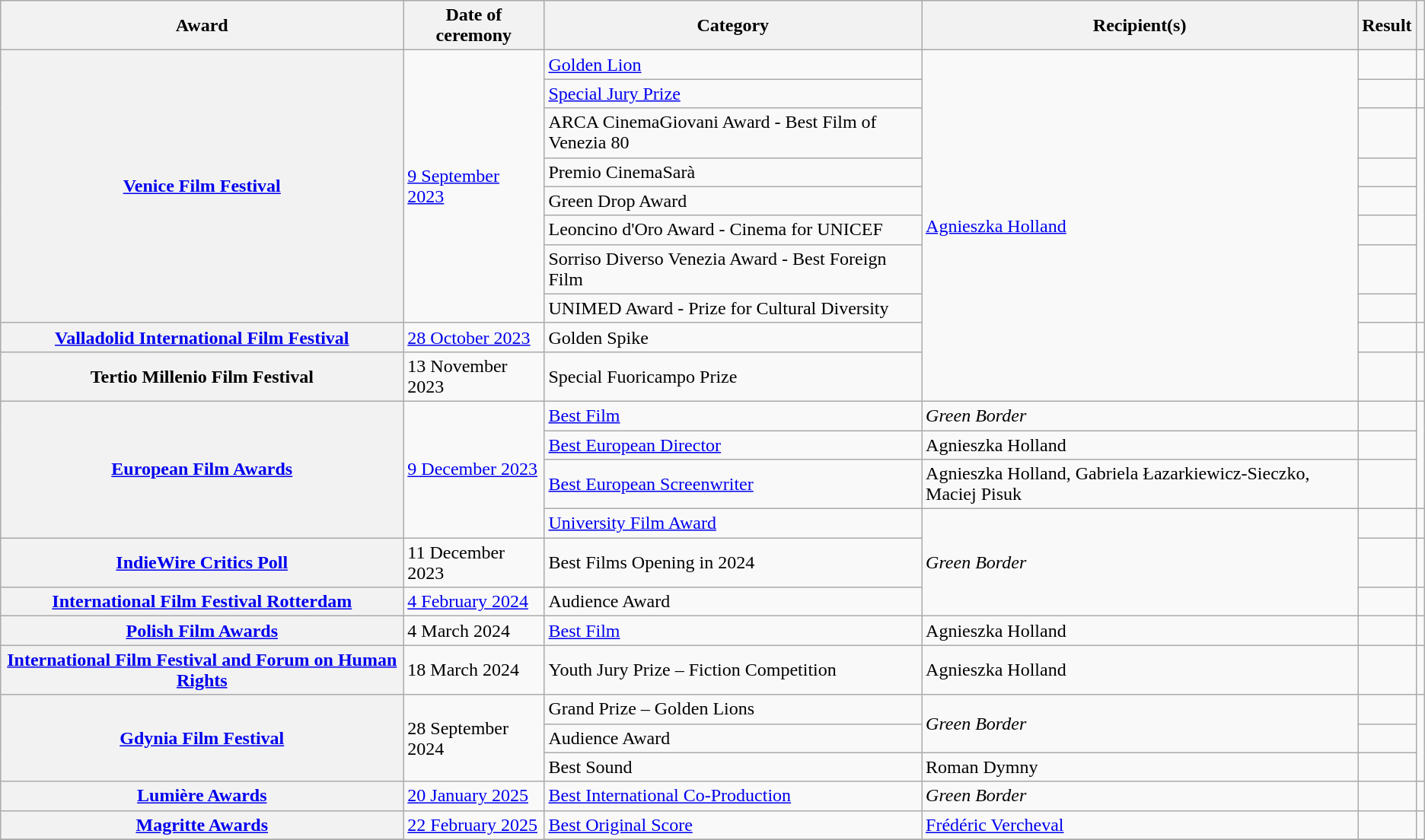<table class="wikitable sortable plainrowheaders">
<tr>
<th scope="col">Award</th>
<th scope="col">Date of ceremony</th>
<th scope="col">Category</th>
<th scope="col">Recipient(s)</th>
<th scope="col">Result</th>
<th scope="col" class="unsortable"></th>
</tr>
<tr>
<th scope="row" rowspan="8"><a href='#'>Venice Film Festival</a></th>
<td rowspan="8"><a href='#'>9 September 2023</a></td>
<td><a href='#'>Golden Lion</a></td>
<td rowspan="10"><a href='#'>Agnieszka Holland</a></td>
<td></td>
<td align="center"></td>
</tr>
<tr>
<td><a href='#'>Special Jury Prize</a></td>
<td></td>
<td align="center"></td>
</tr>
<tr>
<td>ARCA CinemaGiovani Award - Best Film of Venezia 80</td>
<td></td>
<td align="center" rowspan="6"></td>
</tr>
<tr>
<td>Premio CinemaSarà</td>
<td></td>
</tr>
<tr>
<td>Green Drop Award</td>
<td></td>
</tr>
<tr>
<td>Leoncino d'Oro Award - Cinema for UNICEF</td>
<td></td>
</tr>
<tr>
<td>Sorriso Diverso Venezia Award - Best Foreign Film</td>
<td></td>
</tr>
<tr>
<td>UNIMED Award - Prize for Cultural Diversity</td>
<td></td>
</tr>
<tr>
<th scope="row"><a href='#'>Valladolid International Film Festival</a></th>
<td><a href='#'>28 October 2023</a></td>
<td>Golden Spike</td>
<td></td>
<td align="center"></td>
</tr>
<tr>
<th scope="row">Tertio Millenio Film Festival</th>
<td>13 November 2023</td>
<td>Special Fuoricampo Prize</td>
<td></td>
<td align="center"></td>
</tr>
<tr>
<th rowspan="4" scope="row"><a href='#'>European Film Awards</a></th>
<td rowspan="4"><a href='#'>9 December 2023</a></td>
<td><a href='#'>Best Film</a></td>
<td><em>Green Border</em></td>
<td></td>
<td rowspan="3" align="center"></td>
</tr>
<tr>
<td><a href='#'>Best European Director</a></td>
<td>Agnieszka Holland</td>
<td></td>
</tr>
<tr>
<td><a href='#'>Best European Screenwriter</a></td>
<td>Agnieszka Holland, Gabriela Łazarkiewicz-Sieczko, Maciej Pisuk</td>
<td></td>
</tr>
<tr>
<td><a href='#'>University Film Award</a></td>
<td rowspan="3"><em>Green Border</em></td>
<td></td>
<td align="center"></td>
</tr>
<tr>
<th scope="row"><a href='#'>IndieWire Critics Poll</a></th>
<td>11 December 2023</td>
<td>Best Films Opening in 2024</td>
<td></td>
<td align="center"></td>
</tr>
<tr>
<th scope="row"><a href='#'>International Film Festival Rotterdam</a></th>
<td><a href='#'>4 February 2024</a></td>
<td>Audience Award</td>
<td></td>
<td align="center"></td>
</tr>
<tr>
<th scope="row"><a href='#'>Polish Film Awards</a></th>
<td>4 March 2024</td>
<td><a href='#'>Best Film</a></td>
<td>Agnieszka Holland</td>
<td></td>
<td align="center"></td>
</tr>
<tr>
<th scope="row"><a href='#'>International Film Festival and Forum on Human Rights</a></th>
<td>18 March 2024</td>
<td>Youth Jury Prize – Fiction Competition</td>
<td>Agnieszka Holland</td>
<td></td>
<td align="center"></td>
</tr>
<tr>
<th rowspan="3" scope="row"><a href='#'>Gdynia Film Festival</a></th>
<td rowspan="3">28 September 2024</td>
<td>Grand Prize – Golden Lions</td>
<td rowspan="2"><em>Green Border</em></td>
<td></td>
<td rowspan="3" align="center"></td>
</tr>
<tr>
<td>Audience Award</td>
<td></td>
</tr>
<tr>
<td>Best Sound</td>
<td>Roman Dymny</td>
<td></td>
</tr>
<tr>
<th scope="row"><a href='#'>Lumière Awards</a></th>
<td><a href='#'>20 January 2025</a></td>
<td><a href='#'>Best International Co-Production</a></td>
<td><em>Green Border</em></td>
<td></td>
<td align="center"></td>
</tr>
<tr>
<th scope="row"><a href='#'>Magritte Awards</a></th>
<td rowspan="4"><a href='#'>22 February 2025</a></td>
<td><a href='#'>Best Original Score</a></td>
<td><a href='#'>Frédéric Vercheval</a></td>
<td></td>
<td align="center"></td>
</tr>
<tr>
</tr>
</table>
